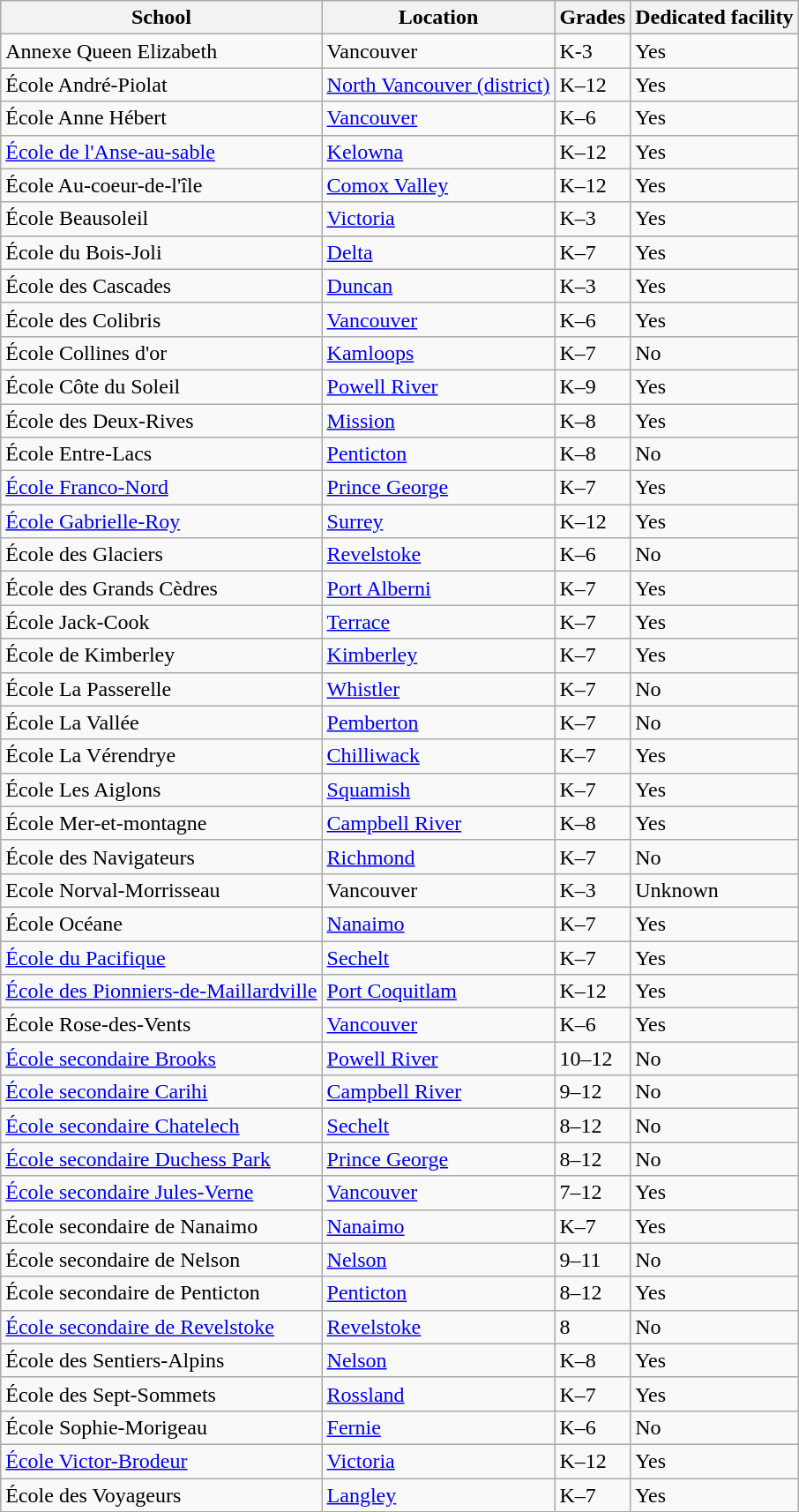<table class="wikitable sortable">
<tr>
<th>School</th>
<th>Location</th>
<th>Grades</th>
<th>Dedicated facility</th>
</tr>
<tr>
<td>Annexe Queen Elizabeth</td>
<td>Vancouver</td>
<td>K-3</td>
<td>Yes</td>
</tr>
<tr>
<td>École André-Piolat</td>
<td><a href='#'>North Vancouver (district)</a></td>
<td>K–12</td>
<td>Yes</td>
</tr>
<tr>
<td>École Anne Hébert</td>
<td><a href='#'>Vancouver</a></td>
<td>K–6</td>
<td>Yes</td>
</tr>
<tr>
<td><a href='#'>École de l'Anse-au-sable</a></td>
<td><a href='#'>Kelowna</a></td>
<td>K–12</td>
<td>Yes</td>
</tr>
<tr>
<td>École Au-coeur-de-l'île</td>
<td><a href='#'>Comox Valley</a></td>
<td>K–12</td>
<td>Yes</td>
</tr>
<tr>
<td>École Beausoleil</td>
<td><a href='#'>Victoria</a></td>
<td>K–3</td>
<td>Yes</td>
</tr>
<tr>
<td>École du Bois-Joli</td>
<td><a href='#'>Delta</a></td>
<td>K–7</td>
<td>Yes</td>
</tr>
<tr>
<td>École des Cascades</td>
<td><a href='#'>Duncan</a></td>
<td>K–3</td>
<td>Yes</td>
</tr>
<tr>
<td>École des Colibris</td>
<td><a href='#'>Vancouver</a></td>
<td>K–6</td>
<td>Yes</td>
</tr>
<tr>
<td>École Collines d'or</td>
<td><a href='#'>Kamloops</a></td>
<td>K–7</td>
<td>No</td>
</tr>
<tr>
<td>École Côte du Soleil</td>
<td><a href='#'>Powell River</a></td>
<td>K–9</td>
<td>Yes</td>
</tr>
<tr>
<td>École des Deux-Rives</td>
<td><a href='#'>Mission</a></td>
<td>K–8</td>
<td>Yes</td>
</tr>
<tr>
<td>École Entre-Lacs</td>
<td><a href='#'>Penticton</a></td>
<td>K–8</td>
<td>No</td>
</tr>
<tr>
<td><a href='#'>École Franco-Nord</a></td>
<td><a href='#'>Prince George</a></td>
<td>K–7</td>
<td>Yes</td>
</tr>
<tr>
<td><a href='#'>École Gabrielle-Roy</a></td>
<td><a href='#'>Surrey</a></td>
<td>K–12</td>
<td>Yes</td>
</tr>
<tr>
<td>École des Glaciers</td>
<td><a href='#'>Revelstoke</a></td>
<td>K–6</td>
<td>No</td>
</tr>
<tr>
<td>École des Grands Cèdres</td>
<td><a href='#'>Port Alberni</a></td>
<td>K–7</td>
<td>Yes</td>
</tr>
<tr>
<td>École Jack-Cook</td>
<td><a href='#'>Terrace</a></td>
<td>K–7</td>
<td>Yes</td>
</tr>
<tr>
<td>École de Kimberley</td>
<td><a href='#'>Kimberley</a></td>
<td>K–7</td>
<td>Yes</td>
</tr>
<tr>
<td>École La Passerelle</td>
<td><a href='#'>Whistler</a></td>
<td>K–7</td>
<td>No</td>
</tr>
<tr>
<td>École La Vallée</td>
<td><a href='#'>Pemberton</a></td>
<td>K–7</td>
<td>No</td>
</tr>
<tr>
<td>École La Vérendrye</td>
<td><a href='#'>Chilliwack</a></td>
<td>K–7</td>
<td>Yes</td>
</tr>
<tr>
<td>École Les Aiglons</td>
<td><a href='#'>Squamish</a></td>
<td>K–7</td>
<td>Yes</td>
</tr>
<tr>
<td>École Mer-et-montagne</td>
<td><a href='#'>Campbell River</a></td>
<td>K–8</td>
<td>Yes</td>
</tr>
<tr>
<td>École des Navigateurs</td>
<td><a href='#'>Richmond</a></td>
<td>K–7</td>
<td>No</td>
</tr>
<tr>
<td>Ecole Norval-Morrisseau</td>
<td>Vancouver</td>
<td>K–3</td>
<td>Unknown</td>
</tr>
<tr>
<td>École Océane</td>
<td><a href='#'>Nanaimo</a></td>
<td>K–7</td>
<td>Yes</td>
</tr>
<tr>
<td><a href='#'>École du Pacifique</a></td>
<td><a href='#'>Sechelt</a></td>
<td>K–7</td>
<td>Yes</td>
</tr>
<tr>
<td><a href='#'>École des Pionniers-de-Maillardville</a></td>
<td><a href='#'>Port Coquitlam</a></td>
<td>K–12</td>
<td>Yes</td>
</tr>
<tr>
<td>École Rose-des-Vents</td>
<td><a href='#'>Vancouver</a></td>
<td>K–6</td>
<td>Yes</td>
</tr>
<tr>
<td><a href='#'>École secondaire Brooks</a></td>
<td><a href='#'>Powell River</a></td>
<td>10–12</td>
<td>No</td>
</tr>
<tr>
<td><a href='#'>École secondaire Carihi</a></td>
<td><a href='#'>Campbell River</a></td>
<td>9–12</td>
<td>No</td>
</tr>
<tr>
<td><a href='#'>École secondaire Chatelech</a></td>
<td><a href='#'>Sechelt</a></td>
<td>8–12</td>
<td>No</td>
</tr>
<tr>
<td><a href='#'>École secondaire Duchess Park</a></td>
<td><a href='#'>Prince George</a></td>
<td>8–12</td>
<td>No</td>
</tr>
<tr>
<td><a href='#'>École secondaire Jules-Verne</a></td>
<td><a href='#'>Vancouver</a></td>
<td>7–12</td>
<td>Yes</td>
</tr>
<tr>
<td>École secondaire de Nanaimo</td>
<td><a href='#'>Nanaimo</a></td>
<td>K–7</td>
<td>Yes</td>
</tr>
<tr>
<td>École secondaire de Nelson</td>
<td><a href='#'>Nelson</a></td>
<td>9–11</td>
<td>No</td>
</tr>
<tr>
<td>École secondaire de Penticton</td>
<td><a href='#'>Penticton</a></td>
<td>8–12</td>
<td>Yes</td>
</tr>
<tr>
<td><a href='#'>École secondaire de Revelstoke</a></td>
<td><a href='#'>Revelstoke</a></td>
<td>8</td>
<td>No</td>
</tr>
<tr>
<td>École des Sentiers-Alpins</td>
<td><a href='#'>Nelson</a></td>
<td>K–8</td>
<td>Yes</td>
</tr>
<tr>
<td>École des Sept-Sommets</td>
<td><a href='#'>Rossland</a></td>
<td>K–7</td>
<td>Yes</td>
</tr>
<tr>
<td>École Sophie-Morigeau</td>
<td><a href='#'>Fernie</a></td>
<td>K–6</td>
<td>No</td>
</tr>
<tr>
<td><a href='#'>École Victor-Brodeur</a></td>
<td><a href='#'>Victoria</a></td>
<td>K–12</td>
<td>Yes</td>
</tr>
<tr>
<td>École des Voyageurs</td>
<td><a href='#'>Langley</a></td>
<td>K–7</td>
<td>Yes</td>
</tr>
</table>
